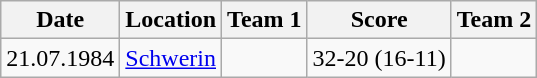<table class="wikitable">
<tr>
<th scope="col">Date</th>
<th scope="col">Location</th>
<th scope="col">Team 1</th>
<th scope="col">Score</th>
<th scope="col">Team 2</th>
</tr>
<tr>
<td>21.07.1984</td>
<td><a href='#'>Schwerin</a></td>
<td><strong></strong></td>
<td>32-20 (16-11)</td>
<td></td>
</tr>
</table>
